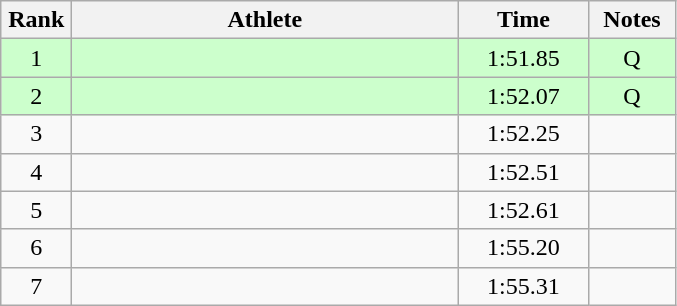<table class="wikitable" style="text-align:center">
<tr>
<th width=40>Rank</th>
<th width=250>Athlete</th>
<th width=80>Time</th>
<th width=50>Notes</th>
</tr>
<tr bgcolor=ccffcc>
<td>1</td>
<td align=left></td>
<td>1:51.85</td>
<td>Q</td>
</tr>
<tr bgcolor=ccffcc>
<td>2</td>
<td align=left></td>
<td>1:52.07</td>
<td>Q</td>
</tr>
<tr>
<td>3</td>
<td align=left></td>
<td>1:52.25</td>
<td></td>
</tr>
<tr>
<td>4</td>
<td align=left></td>
<td>1:52.51</td>
<td></td>
</tr>
<tr>
<td>5</td>
<td align=left></td>
<td>1:52.61</td>
<td></td>
</tr>
<tr>
<td>6</td>
<td align=left></td>
<td>1:55.20</td>
<td></td>
</tr>
<tr>
<td>7</td>
<td align=left></td>
<td>1:55.31</td>
<td></td>
</tr>
</table>
